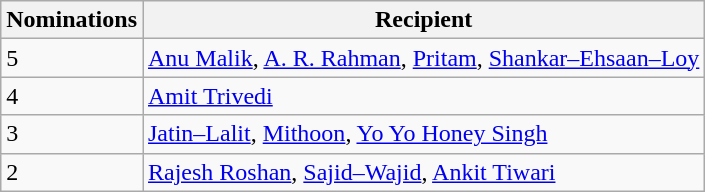<table class="wikitable">
<tr>
<th>Nominations</th>
<th>Recipient</th>
</tr>
<tr>
<td>5</td>
<td><a href='#'>Anu Malik</a>, <a href='#'>A. R. Rahman</a>, <a href='#'>Pritam</a>, <a href='#'>Shankar–Ehsaan–Loy</a></td>
</tr>
<tr>
<td>4</td>
<td><a href='#'>Amit Trivedi</a></td>
</tr>
<tr>
<td>3</td>
<td><a href='#'>Jatin–Lalit</a>, <a href='#'>Mithoon</a>, <a href='#'>Yo Yo Honey Singh</a></td>
</tr>
<tr>
<td>2</td>
<td><a href='#'>Rajesh Roshan</a>, <a href='#'>Sajid–Wajid</a>, <a href='#'>Ankit Tiwari</a></td>
</tr>
</table>
